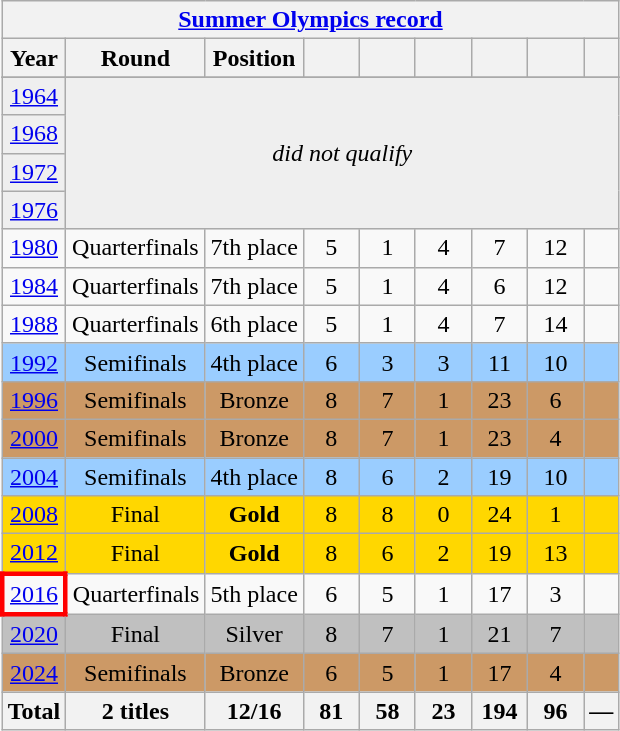<table class="wikitable" style="text-align: center;">
<tr>
<th colspan=9><a href='#'>Summer Olympics record</a></th>
</tr>
<tr>
<th>Year</th>
<th>Round</th>
<th>Position</th>
<th width=30></th>
<th width=30></th>
<th width=30></th>
<th width=30></th>
<th width=30></th>
<th></th>
</tr>
<tr>
</tr>
<tr bgcolor="efefef">
<td> <a href='#'>1964</a></td>
<td colspan="8" rowspan=4><em>did not qualify</em></td>
</tr>
<tr bgcolor="efefef">
<td> <a href='#'>1968</a></td>
</tr>
<tr bgcolor="efefef">
<td> <a href='#'>1972</a></td>
</tr>
<tr bgcolor="efefef">
<td> <a href='#'>1976</a></td>
</tr>
<tr>
<td> <a href='#'>1980</a></td>
<td>Quarterfinals</td>
<td>7th place</td>
<td>5</td>
<td>1</td>
<td>4</td>
<td>7</td>
<td>12</td>
<td></td>
</tr>
<tr>
<td> <a href='#'>1984</a></td>
<td>Quarterfinals</td>
<td>7th place</td>
<td>5</td>
<td>1</td>
<td>4</td>
<td>6</td>
<td>12</td>
<td></td>
</tr>
<tr>
<td> <a href='#'>1988</a></td>
<td>Quarterfinals</td>
<td>6th place</td>
<td>5</td>
<td>1</td>
<td>4</td>
<td>7</td>
<td>14</td>
<td></td>
</tr>
<tr bgcolor=#9acdff>
<td> <a href='#'>1992</a></td>
<td>Semifinals</td>
<td>4th place</td>
<td>6</td>
<td>3</td>
<td>3</td>
<td>11</td>
<td>10</td>
<td></td>
</tr>
<tr bgcolor=#cc9966>
<td> <a href='#'>1996</a></td>
<td>Semifinals</td>
<td>Bronze</td>
<td>8</td>
<td>7</td>
<td>1</td>
<td>23</td>
<td>6</td>
<td></td>
</tr>
<tr bgcolor=#cc9966>
<td> <a href='#'>2000</a></td>
<td>Semifinals</td>
<td>Bronze</td>
<td>8</td>
<td>7</td>
<td>1</td>
<td>23</td>
<td>4</td>
<td></td>
</tr>
<tr bgcolor=#9acdff>
<td> <a href='#'>2004</a></td>
<td>Semifinals</td>
<td>4th place</td>
<td>8</td>
<td>6</td>
<td>2</td>
<td>19</td>
<td>10</td>
<td></td>
</tr>
<tr bgcolor=gold>
<td> <a href='#'>2008</a></td>
<td>Final</td>
<td><strong>Gold</strong></td>
<td>8</td>
<td>8</td>
<td>0</td>
<td>24</td>
<td>1</td>
<td></td>
</tr>
<tr bgcolor=gold>
<td> <a href='#'>2012</a></td>
<td>Final</td>
<td><strong>Gold</strong></td>
<td>8</td>
<td>6</td>
<td>2</td>
<td>19</td>
<td>13</td>
<td></td>
</tr>
<tr>
<td style="border: 3px solid red"> <a href='#'>2016</a></td>
<td>Quarterfinals</td>
<td>5th place</td>
<td>6</td>
<td>5</td>
<td>1</td>
<td>17</td>
<td>3</td>
<td></td>
</tr>
<tr bgcolor=silver>
<td> <a href='#'>2020</a></td>
<td>Final</td>
<td>Silver</td>
<td>8</td>
<td>7</td>
<td>1</td>
<td>21</td>
<td>7</td>
<td></td>
</tr>
<tr bgcolor=#cc9966>
<td> <a href='#'>2024</a></td>
<td>Semifinals</td>
<td>Bronze</td>
<td>6</td>
<td>5</td>
<td>1</td>
<td>17</td>
<td>4</td>
<td></td>
</tr>
<tr>
<th>Total</th>
<th>2 titles</th>
<th>12/16</th>
<th>81</th>
<th>58</th>
<th>23</th>
<th>194</th>
<th>96</th>
<th>—</th>
</tr>
</table>
